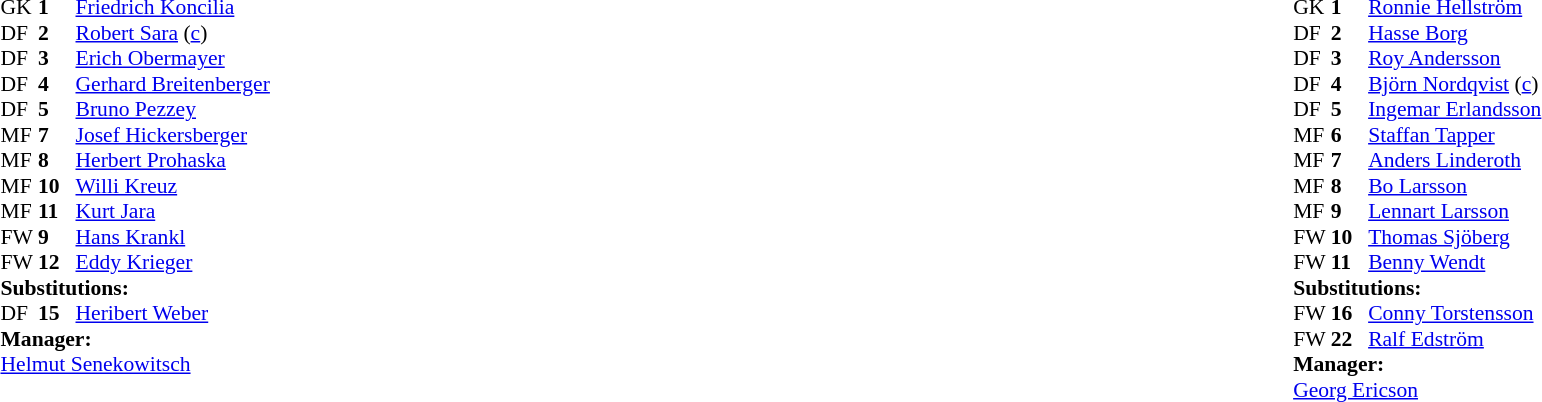<table width="100%">
<tr>
<td valign="top" width="50%"><br><table style="font-size: 90%" cellspacing="0" cellpadding="0">
<tr>
<th width="25"></th>
<th width="25"></th>
</tr>
<tr>
<td>GK</td>
<td><strong>1</strong></td>
<td><a href='#'>Friedrich Koncilia</a></td>
</tr>
<tr>
<td>DF</td>
<td><strong>2</strong></td>
<td><a href='#'>Robert Sara</a> (<a href='#'>c</a>)</td>
</tr>
<tr>
<td>DF</td>
<td><strong>3</strong></td>
<td><a href='#'>Erich Obermayer</a></td>
</tr>
<tr>
<td>DF</td>
<td><strong>4</strong></td>
<td><a href='#'>Gerhard Breitenberger</a></td>
</tr>
<tr>
<td>DF</td>
<td><strong>5</strong></td>
<td><a href='#'>Bruno Pezzey</a></td>
</tr>
<tr>
<td>MF</td>
<td><strong>7</strong></td>
<td><a href='#'>Josef Hickersberger</a></td>
</tr>
<tr>
<td>MF</td>
<td><strong>8</strong></td>
<td><a href='#'>Herbert Prohaska</a></td>
</tr>
<tr>
<td>MF</td>
<td><strong>10</strong></td>
<td><a href='#'>Willi Kreuz</a></td>
</tr>
<tr>
<td>MF</td>
<td><strong>11</strong></td>
<td><a href='#'>Kurt Jara</a></td>
</tr>
<tr>
<td>FW</td>
<td><strong>9</strong></td>
<td><a href='#'>Hans Krankl</a></td>
</tr>
<tr>
<td>FW</td>
<td><strong>12</strong></td>
<td><a href='#'>Eddy Krieger</a></td>
<td></td>
<td></td>
</tr>
<tr>
<td colspan=3><strong>Substitutions:</strong></td>
</tr>
<tr>
<td>DF</td>
<td><strong>15</strong></td>
<td><a href='#'>Heribert Weber</a></td>
<td></td>
<td></td>
</tr>
<tr>
<td colspan=3><strong>Manager:</strong></td>
</tr>
<tr>
<td colspan=3><a href='#'>Helmut Senekowitsch</a></td>
</tr>
</table>
</td>
<td valign="top" width="50%"><br><table style="font-size: 90%" cellspacing="0" cellpadding="0" align="center">
<tr>
<th width=25></th>
<th width=25></th>
</tr>
<tr>
<td>GK</td>
<td><strong>1</strong></td>
<td><a href='#'>Ronnie Hellström</a></td>
</tr>
<tr>
<td>DF</td>
<td><strong>2</strong></td>
<td><a href='#'>Hasse Borg</a></td>
</tr>
<tr>
<td>DF</td>
<td><strong>3</strong></td>
<td><a href='#'>Roy Andersson</a></td>
</tr>
<tr>
<td>DF</td>
<td><strong>4</strong></td>
<td><a href='#'>Björn Nordqvist</a> (<a href='#'>c</a>)</td>
</tr>
<tr>
<td>DF</td>
<td><strong>5</strong></td>
<td><a href='#'>Ingemar Erlandsson</a></td>
</tr>
<tr>
<td>MF</td>
<td><strong>6</strong></td>
<td><a href='#'>Staffan Tapper</a></td>
<td></td>
<td></td>
</tr>
<tr>
<td>MF</td>
<td><strong>7</strong></td>
<td><a href='#'>Anders Linderoth</a></td>
<td></td>
<td></td>
</tr>
<tr>
<td>MF</td>
<td><strong>8</strong></td>
<td><a href='#'>Bo Larsson</a></td>
</tr>
<tr>
<td>MF</td>
<td><strong>9</strong></td>
<td><a href='#'>Lennart Larsson</a></td>
</tr>
<tr>
<td>FW</td>
<td><strong>10</strong></td>
<td><a href='#'>Thomas Sjöberg</a></td>
</tr>
<tr>
<td>FW</td>
<td><strong>11</strong></td>
<td><a href='#'>Benny Wendt</a></td>
</tr>
<tr>
<td colspan=3><strong>Substitutions:</strong></td>
</tr>
<tr>
<td>FW</td>
<td><strong>16</strong></td>
<td><a href='#'>Conny Torstensson</a></td>
<td></td>
<td></td>
</tr>
<tr>
<td>FW</td>
<td><strong>22</strong></td>
<td><a href='#'>Ralf Edström</a></td>
<td></td>
<td></td>
</tr>
<tr>
<td colspan=3><strong>Manager:</strong></td>
</tr>
<tr>
<td colspan=4><a href='#'>Georg Ericson</a></td>
</tr>
</table>
</td>
</tr>
</table>
